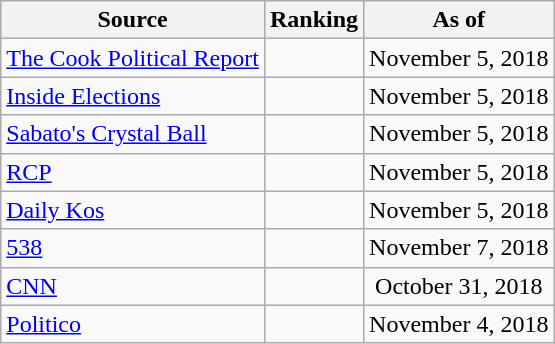<table class="wikitable" style="text-align:center">
<tr>
<th>Source</th>
<th>Ranking</th>
<th>As of</th>
</tr>
<tr>
<td align=left><a href='#'>The Cook Political Report</a></td>
<td></td>
<td>November 5, 2018</td>
</tr>
<tr>
<td align=left><a href='#'>Inside Elections</a></td>
<td></td>
<td>November 5, 2018</td>
</tr>
<tr>
<td align=left><a href='#'>Sabato's Crystal Ball</a></td>
<td></td>
<td>November 5, 2018</td>
</tr>
<tr>
<td align="left"><a href='#'>RCP</a></td>
<td></td>
<td>November 5, 2018</td>
</tr>
<tr>
<td align="left"><a href='#'>Daily Kos</a></td>
<td></td>
<td>November 5, 2018</td>
</tr>
<tr>
<td align="left"><a href='#'>538</a></td>
<td></td>
<td>November 7, 2018</td>
</tr>
<tr>
<td align="left"><a href='#'>CNN</a></td>
<td></td>
<td>October 31, 2018</td>
</tr>
<tr>
<td align="left"><a href='#'>Politico</a></td>
<td></td>
<td>November 4, 2018</td>
</tr>
</table>
